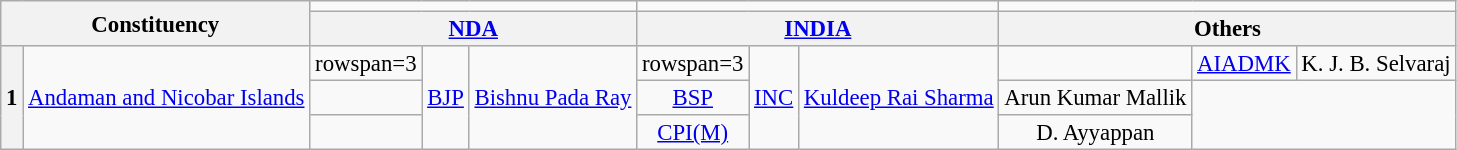<table class="wikitable sortable" style="text-align:center;font-size:95%;line-height:16px">
<tr>
<th colspan=2 rowspan=2>Constituency</th>
<td colspan=3 bgcolor=></td>
<td colspan=3 bgcolor=></td>
<td colspan=3 bgcolor=></td>
</tr>
<tr>
<th colspan=3><a href='#'>NDA</a></th>
<th colspan=3><a href='#'>INDIA</a></th>
<th colspan=3>Others</th>
</tr>
<tr>
<th rowspan=3>1</th>
<td rowspan=3><a href='#'>Andaman and Nicobar Islands</a></td>
<td>rowspan=3 </td>
<td rowspan=3><a href='#'>BJP</a></td>
<td rowspan=3><a href='#'>Bishnu Pada Ray</a></td>
<td>rowspan=3 </td>
<td rowspan=3><a href='#'>INC</a></td>
<td rowspan=3><a href='#'>Kuldeep Rai Sharma</a></td>
<td></td>
<td><a href='#'>AIADMK</a></td>
<td>K. J. B. Selvaraj</td>
</tr>
<tr>
<td></td>
<td><a href='#'>BSP</a></td>
<td>Arun Kumar Mallik</td>
</tr>
<tr>
<td></td>
<td><a href='#'>CPI(M)</a></td>
<td>D. Ayyappan</td>
</tr>
</table>
